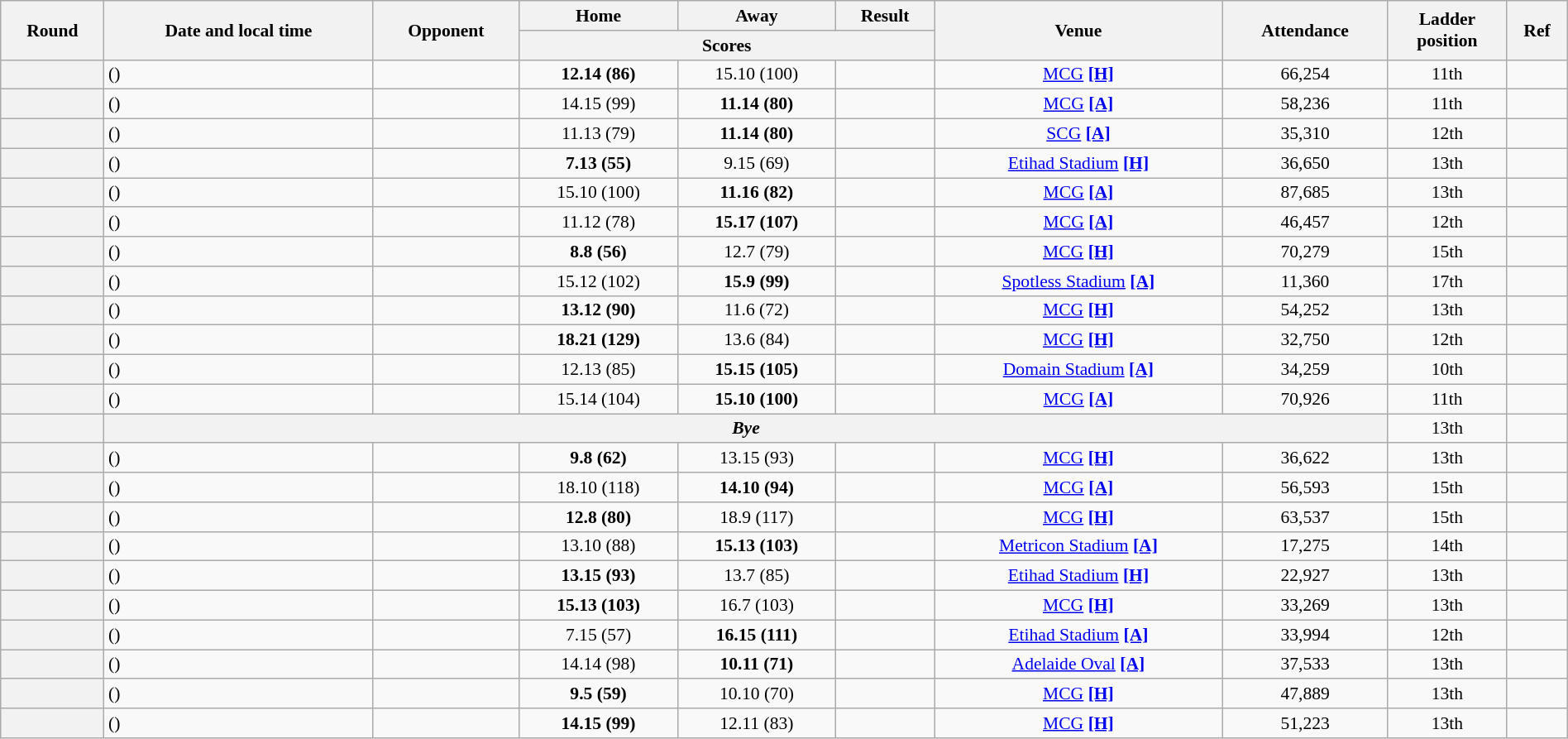<table class="wikitable plainrowheaders" style="font-size:90%; width:100%; text-align:center;">
<tr>
<th scope="col" rowspan="2">Round</th>
<th scope="col" rowspan="2">Date and local time</th>
<th scope="col" rowspan="2">Opponent</th>
<th scope="col">Home</th>
<th scope="col">Away</th>
<th scope="col">Result</th>
<th scope="col" rowspan="2">Venue</th>
<th scope="col" rowspan="2">Attendance</th>
<th scope="col" rowspan="2">Ladder<br>position</th>
<th scope="col" class="unsortable" rowspan=2>Ref</th>
</tr>
<tr>
<th scope="col" colspan="3">Scores</th>
</tr>
<tr>
<th scope="row"></th>
<td align=left> ()</td>
<td align=left></td>
<td><strong>12.14 (86)</strong></td>
<td>15.10 (100)</td>
<td></td>
<td><a href='#'>MCG</a> <a href='#'><strong>[H]</strong></a></td>
<td>66,254</td>
<td>11th</td>
<td></td>
</tr>
<tr>
<th scope="row"></th>
<td align=left> ()</td>
<td align=left></td>
<td>14.15 (99)</td>
<td><strong>11.14 (80)</strong></td>
<td></td>
<td><a href='#'>MCG</a> <a href='#'><strong>[A]</strong></a></td>
<td>58,236</td>
<td>11th</td>
<td></td>
</tr>
<tr>
<th scope="row"></th>
<td align=left> ()</td>
<td align=left></td>
<td>11.13 (79)</td>
<td><strong>11.14 (80)</strong></td>
<td></td>
<td><a href='#'>SCG</a> <a href='#'><strong>[A]</strong></a></td>
<td>35,310</td>
<td>12th</td>
<td></td>
</tr>
<tr>
<th scope="row"></th>
<td align=left> ()</td>
<td align=left></td>
<td><strong>7.13 (55)</strong></td>
<td>9.15 (69)</td>
<td></td>
<td><a href='#'>Etihad Stadium</a> <a href='#'><strong>[H]</strong></a></td>
<td>36,650</td>
<td>13th</td>
<td></td>
</tr>
<tr>
<th scope="row"></th>
<td align=left> ()</td>
<td align=left></td>
<td>15.10 (100)</td>
<td><strong>11.16 (82)</strong></td>
<td></td>
<td><a href='#'>MCG</a> <a href='#'><strong>[A]</strong></a></td>
<td>87,685</td>
<td>13th</td>
<td></td>
</tr>
<tr>
<th scope="row"></th>
<td align=left> ()</td>
<td align=left></td>
<td>11.12 (78)</td>
<td><strong>15.17 (107)</strong></td>
<td></td>
<td><a href='#'>MCG</a> <a href='#'><strong>[A]</strong></a></td>
<td>46,457</td>
<td>12th</td>
<td></td>
</tr>
<tr>
<th scope="row"></th>
<td align=left> ()</td>
<td align=left></td>
<td><strong>8.8 (56)</strong></td>
<td>12.7 (79)</td>
<td></td>
<td><a href='#'>MCG</a> <a href='#'><strong>[H]</strong></a></td>
<td>70,279</td>
<td>15th</td>
<td></td>
</tr>
<tr>
<th scope="row"></th>
<td align=left> ()</td>
<td align=left></td>
<td>15.12 (102)</td>
<td><strong>15.9 (99)</strong></td>
<td></td>
<td><a href='#'>Spotless Stadium</a> <a href='#'><strong>[A]</strong></a></td>
<td>11,360</td>
<td>17th</td>
<td></td>
</tr>
<tr>
<th scope="row"></th>
<td align=left> ()</td>
<td align=left></td>
<td><strong>13.12 (90)</strong></td>
<td>11.6 (72)</td>
<td></td>
<td><a href='#'>MCG</a> <a href='#'><strong>[H]</strong></a></td>
<td>54,252</td>
<td>13th</td>
<td></td>
</tr>
<tr>
<th scope="row"></th>
<td align=left> ()</td>
<td align=left></td>
<td><strong>18.21 (129)</strong></td>
<td>13.6 (84)</td>
<td></td>
<td><a href='#'>MCG</a> <a href='#'><strong>[H]</strong></a></td>
<td>32,750</td>
<td>12th</td>
<td></td>
</tr>
<tr>
<th scope="row"></th>
<td align=left> ()</td>
<td align=left></td>
<td>12.13 (85)</td>
<td><strong>15.15 (105)</strong></td>
<td></td>
<td><a href='#'>Domain Stadium</a> <a href='#'><strong>[A]</strong></a></td>
<td>34,259</td>
<td>10th</td>
<td></td>
</tr>
<tr>
<th scope="row"></th>
<td align=left> ()</td>
<td align=left></td>
<td>15.14 (104)</td>
<td><strong>15.10 (100)</strong></td>
<td></td>
<td><a href='#'>MCG</a> <a href='#'><strong>[A]</strong></a></td>
<td>70,926</td>
<td>11th</td>
<td></td>
</tr>
<tr>
<th scope="row"></th>
<th colspan=7><span><em>Bye</em></span></th>
<td>13th</td>
</tr>
<tr>
<th scope="row"></th>
<td align=left> ()</td>
<td align=left></td>
<td><strong>9.8 (62)</strong></td>
<td>13.15 (93)</td>
<td></td>
<td><a href='#'>MCG</a> <a href='#'><strong>[H]</strong></a></td>
<td>36,622</td>
<td>13th</td>
<td></td>
</tr>
<tr>
<th scope="row"></th>
<td align=left> ()</td>
<td align=left></td>
<td>18.10 (118)</td>
<td><strong>14.10 (94)</strong></td>
<td></td>
<td><a href='#'>MCG</a> <a href='#'><strong>[A]</strong></a></td>
<td>56,593</td>
<td>15th</td>
<td></td>
</tr>
<tr>
<th scope="row"></th>
<td align=left> ()</td>
<td align=left></td>
<td><strong>12.8 (80)</strong></td>
<td>18.9 (117)</td>
<td></td>
<td><a href='#'>MCG</a> <a href='#'><strong>[H]</strong></a></td>
<td>63,537</td>
<td>15th</td>
<td></td>
</tr>
<tr>
<th scope="row"></th>
<td align=left> ()</td>
<td align=left></td>
<td>13.10 (88)</td>
<td><strong>15.13 (103)</strong></td>
<td></td>
<td><a href='#'>Metricon Stadium</a> <a href='#'><strong>[A]</strong></a></td>
<td>17,275</td>
<td>14th</td>
<td></td>
</tr>
<tr>
<th scope="row"></th>
<td align=left> ()</td>
<td align=left></td>
<td><strong>13.15 (93)</strong></td>
<td>13.7 (85)</td>
<td></td>
<td><a href='#'>Etihad Stadium</a> <a href='#'><strong>[H]</strong></a></td>
<td>22,927</td>
<td>13th</td>
<td></td>
</tr>
<tr>
<th scope="row"></th>
<td align=left> ()</td>
<td align=left></td>
<td><strong>15.13 (103)</strong></td>
<td>16.7 (103)</td>
<td></td>
<td><a href='#'>MCG</a> <a href='#'><strong>[H]</strong></a></td>
<td>33,269</td>
<td>13th</td>
<td></td>
</tr>
<tr>
<th scope="row"></th>
<td align=left> ()</td>
<td align=left></td>
<td>7.15 (57)</td>
<td><strong>16.15 (111)</strong></td>
<td></td>
<td><a href='#'>Etihad Stadium</a> <a href='#'><strong>[A]</strong></a></td>
<td>33,994</td>
<td>12th</td>
<td></td>
</tr>
<tr>
<th scope="row"></th>
<td align=left> ()</td>
<td align=left></td>
<td>14.14 (98)</td>
<td><strong>10.11 (71)</strong></td>
<td></td>
<td><a href='#'>Adelaide Oval</a> <a href='#'><strong>[A]</strong></a></td>
<td>37,533</td>
<td>13th</td>
<td></td>
</tr>
<tr>
<th scope="row"></th>
<td align=left> ()</td>
<td align=left></td>
<td><strong>9.5 (59)</strong></td>
<td>10.10 (70)</td>
<td></td>
<td><a href='#'>MCG</a> <a href='#'><strong>[H]</strong></a></td>
<td>47,889</td>
<td>13th</td>
<td></td>
</tr>
<tr>
<th scope="row"></th>
<td align=left> ()</td>
<td align=left></td>
<td><strong>14.15 (99)</strong></td>
<td>12.11 (83)</td>
<td></td>
<td><a href='#'>MCG</a> <a href='#'><strong>[H]</strong></a></td>
<td>51,223</td>
<td>13th</td>
<td></td>
</tr>
</table>
